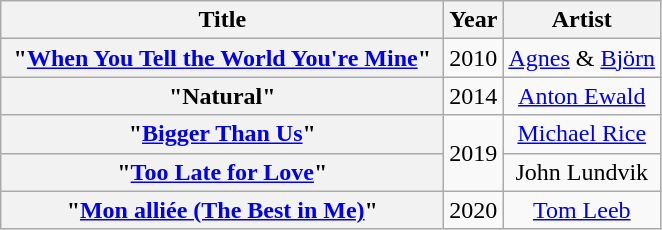<table class="wikitable plainrowheaders" style="text-align:center;">
<tr>
<th scope="col" style="width:18em;">Title</th>
<th scope="col" style="width:1em;">Year</th>
<th scope="col">Artist</th>
</tr>
<tr>
<th scope="row">"<a href='#'>When You Tell the World You're Mine</a>"</th>
<td>2010</td>
<td><a href='#'>Agnes</a> & <a href='#'>Björn</a></td>
</tr>
<tr>
<th scope="row">"Natural"</th>
<td>2014</td>
<td><a href='#'>Anton Ewald</a></td>
</tr>
<tr>
<th scope="row">"<a href='#'>Bigger Than Us</a>"</th>
<td rowspan=2>2019</td>
<td><a href='#'>Michael Rice</a></td>
</tr>
<tr>
<th scope="row">"<a href='#'>Too Late for Love</a>"</th>
<td>John Lundvik</td>
</tr>
<tr>
<th scope="row">"<a href='#'>Mon alliée (The Best in Me)</a>"</th>
<td>2020</td>
<td><a href='#'>Tom Leeb</a></td>
</tr>
</table>
